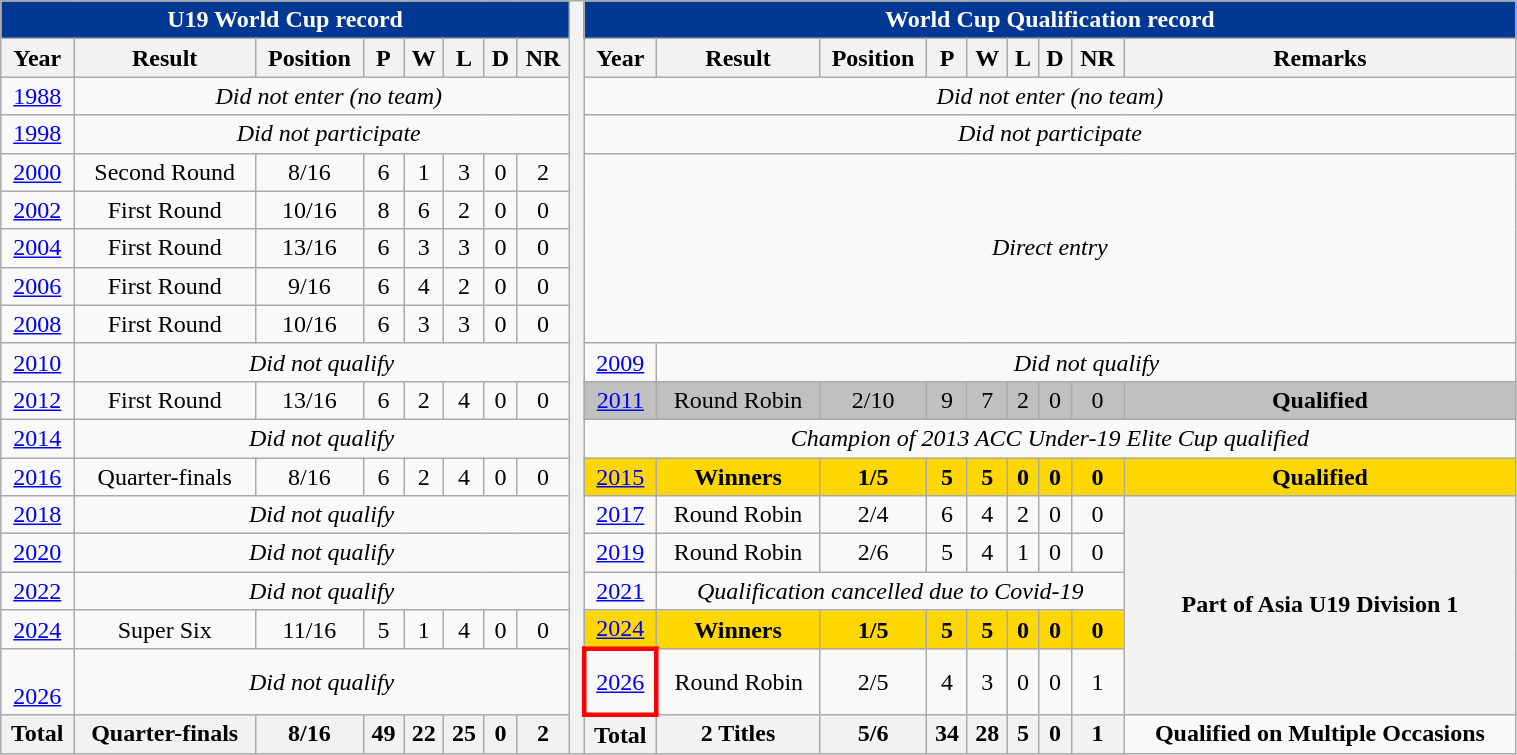<table Class = "wikitable" style = "text-align: center; width:80%;">
<tr>
<th style="color:white; background:#003893;" colspan=8>U19 World Cup record</th>
<th rowspan="28"></th>
<th style="color:white; background:#003893;" colspan="9">World Cup Qualification record</th>
</tr>
<tr>
<th>Year</th>
<th>Result</th>
<th>Position</th>
<th>P</th>
<th>W</th>
<th>L</th>
<th>D</th>
<th>NR</th>
<th>Year</th>
<th>Result</th>
<th>Position</th>
<th>P</th>
<th>W</th>
<th>L</th>
<th>D</th>
<th>NR</th>
<th>Remarks</th>
</tr>
<tr>
<td> <a href='#'>1988</a></td>
<td colspan="8"><em>Did not enter (no team)</em></td>
<td colspan="9"><em>Did not enter (no team)</em></td>
</tr>
<tr>
<td> <a href='#'>1998</a></td>
<td colspan="8"><em>Did not participate</em></td>
<td colspan="9"><em>Did not participate</em></td>
</tr>
<tr>
<td> <a href='#'>2000</a></td>
<td>Second Round</td>
<td>8/16</td>
<td>6</td>
<td>1</td>
<td>3</td>
<td>0</td>
<td>2</td>
<td rowspan="5" colspan="9"><em>Direct entry</em></td>
</tr>
<tr>
<td> <a href='#'>2002</a></td>
<td>First Round</td>
<td>10/16</td>
<td>8</td>
<td>6</td>
<td>2</td>
<td>0</td>
<td>0</td>
</tr>
<tr>
<td> <a href='#'>2004</a></td>
<td>First Round</td>
<td>13/16</td>
<td>6</td>
<td>3</td>
<td>3</td>
<td>0</td>
<td>0</td>
</tr>
<tr>
<td> <a href='#'>2006</a></td>
<td>First Round</td>
<td>9/16</td>
<td>6</td>
<td>4</td>
<td>2</td>
<td>0</td>
<td>0</td>
</tr>
<tr>
<td> <a href='#'>2008</a></td>
<td>First Round</td>
<td>10/16</td>
<td>6</td>
<td>3</td>
<td>3</td>
<td>0</td>
<td>0</td>
</tr>
<tr>
<td> <a href='#'>2010</a></td>
<td colspan="7"><em>Did not qualify</em></td>
<td> <a href='#'>2009</a></td>
<td colspan="9"><em>Did not qualify</em></td>
</tr>
<tr>
<td> <a href='#'>2012</a></td>
<td>First Round</td>
<td>13/16</td>
<td>6</td>
<td>2</td>
<td>4</td>
<td>0</td>
<td>0</td>
<td style="background:silver"> <a href='#'>2011</a></td>
<td style="background:silver">Round Robin</td>
<td style="background:silver">2/10</td>
<td style="background:silver">9</td>
<td style="background:silver">7</td>
<td style="background:silver">2</td>
<td style="background:silver">0</td>
<td style="background:silver">0</td>
<td style="background:silver"><strong>Qualified </strong></td>
</tr>
<tr>
<td> <a href='#'>2014</a></td>
<td colspan="7"><em>Did not qualify</em></td>
<td colspan="9"><em>Champion of 2013 ACC Under-19 Elite Cup qualified</em></td>
</tr>
<tr>
<td> <a href='#'>2016</a></td>
<td>Quarter-finals</td>
<td>8/16</td>
<td>6</td>
<td>2</td>
<td>4</td>
<td>0</td>
<td>0</td>
<td style="background:gold"> <a href='#'>2015</a></td>
<td style="background:gold"><strong>Winners</strong></td>
<td style="background:gold"><strong>1/5</strong></td>
<td style="background:gold"><strong>5</strong></td>
<td style="background:gold"><strong>5</strong></td>
<td style="background:gold"><strong>0</strong></td>
<td style="background:gold"><strong>0</strong></td>
<td style="background:gold"><strong>0</strong></td>
<td style="background:gold"><strong>Qualified </strong></td>
</tr>
<tr>
<td> <a href='#'>2018</a></td>
<td colspan="7"><em>Did not qualify</em></td>
<td> <a href='#'>2017</a></td>
<td>Round Robin</td>
<td>2/4</td>
<td>6</td>
<td>4</td>
<td>2</td>
<td>0</td>
<td>0</td>
<th rowspan=5>Part of Asia U19 Division 1</th>
</tr>
<tr>
<td> <a href='#'>2020</a></td>
<td colspan="7"><em>Did not qualify</em></td>
<td> <a href='#'>2019</a></td>
<td>Round Robin</td>
<td>2/6</td>
<td>5</td>
<td>4</td>
<td>1</td>
<td>0</td>
<td>0</td>
</tr>
<tr>
<td> <a href='#'>2022</a></td>
<td colspan="7"><em>Did not qualify</em></td>
<td> <a href='#'>2021</a></td>
<td colspan="7"><em>Qualification cancelled due to Covid-19</em></td>
</tr>
<tr>
<td> <a href='#'>2024</a></td>
<td>Super Six</td>
<td>11/16</td>
<td>5</td>
<td>1</td>
<td>4</td>
<td>0</td>
<td>0</td>
<td style="background:gold"> <a href='#'>2024</a></td>
<td style="background:gold"><strong>Winners</strong></td>
<td style="background:gold"><strong>1/5</strong></td>
<td style="background:gold"><strong>5</strong></td>
<td style="background:gold"><strong>5</strong></td>
<td style="background:gold"><strong>0</strong></td>
<td style="background:gold"><strong>0</strong></td>
<td style="background:gold"><strong>0</strong></td>
</tr>
<tr>
<td> <br>  <a href='#'>2026</a></td>
<td colspan="7"><em>Did not qualify</em></td>
<td style="border:3px solid red"> <a href='#'>2026</a></td>
<td>Round Robin</td>
<td>2/5</td>
<td>4</td>
<td>3</td>
<td>0</td>
<td>0</td>
<td>1</td>
</tr>
<tr>
<th>Total</th>
<th>Quarter-finals</th>
<th>8/16</th>
<th>49</th>
<th>22</th>
<th>25</th>
<th>0</th>
<th>2</th>
<th>Total</th>
<th>2 Titles</th>
<th>5/6</th>
<th>34</th>
<th>28</th>
<th>5</th>
<th>0</th>
<th>1</th>
<td><strong>Qualified on Multiple Occasions</strong></td>
</tr>
</table>
